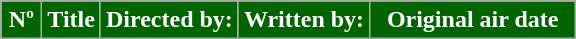<table class="wikitable plainrowheaders">
<tr style="color:#FFFFFF">
<th style="background:#006400; width:20px">Nº</th>
<th style="background:#006400">Title</th>
<th style="background:#006400">Directed by:</th>
<th style="background:#006400">Written by:</th>
<th style="background:#006400; width:130px">Original air date<br>








</th>
</tr>
</table>
